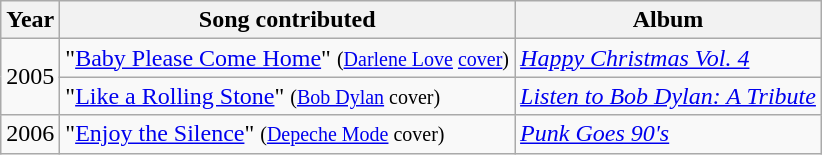<table class="wikitable">
<tr>
<th>Year</th>
<th>Song contributed</th>
<th>Album</th>
</tr>
<tr>
<td rowspan="2">2005</td>
<td>"<a href='#'>Baby Please Come Home</a>" <small>(<a href='#'>Darlene Love</a> <a href='#'>cover</a>)</small></td>
<td><em><a href='#'>Happy Christmas Vol. 4</a></em></td>
</tr>
<tr>
<td>"<a href='#'>Like a Rolling Stone</a>" <small>(<a href='#'>Bob Dylan</a> cover)</small></td>
<td><em><a href='#'>Listen to Bob Dylan: A Tribute</a></em></td>
</tr>
<tr>
<td>2006</td>
<td>"<a href='#'>Enjoy the Silence</a>" <small>(<a href='#'>Depeche Mode</a> cover)</small></td>
<td><em><a href='#'>Punk Goes 90's</a></em></td>
</tr>
</table>
